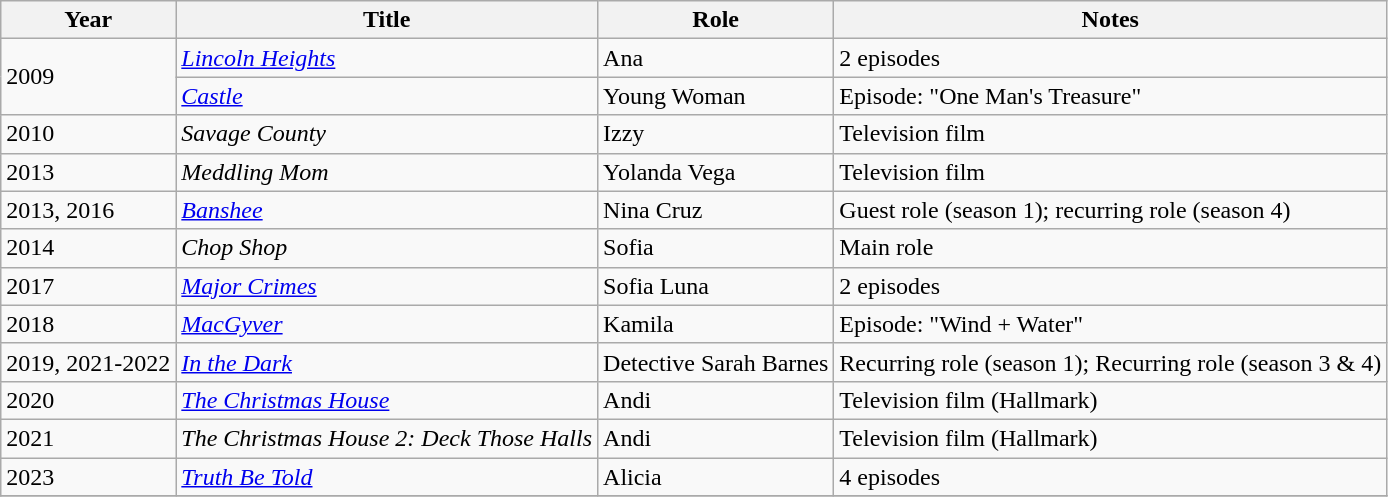<table class="wikitable">
<tr>
<th>Year</th>
<th>Title</th>
<th>Role</th>
<th>Notes</th>
</tr>
<tr>
<td rowspan="2">2009</td>
<td><em><a href='#'>Lincoln Heights</a></em></td>
<td>Ana</td>
<td>2 episodes</td>
</tr>
<tr>
<td><em><a href='#'>Castle</a></em></td>
<td>Young Woman</td>
<td>Episode: "One Man's Treasure"</td>
</tr>
<tr>
<td>2010</td>
<td><em>Savage County</em></td>
<td>Izzy</td>
<td>Television film</td>
</tr>
<tr>
<td>2013</td>
<td><em>Meddling Mom</em></td>
<td>Yolanda Vega</td>
<td>Television film</td>
</tr>
<tr>
<td>2013, 2016</td>
<td><em><a href='#'>Banshee</a></em></td>
<td>Nina Cruz</td>
<td>Guest role (season 1); recurring role (season 4)</td>
</tr>
<tr>
<td>2014</td>
<td><em>Chop Shop</em></td>
<td>Sofia</td>
<td>Main role</td>
</tr>
<tr>
<td>2017</td>
<td><em><a href='#'>Major Crimes</a></em></td>
<td>Sofia Luna</td>
<td>2 episodes</td>
</tr>
<tr>
<td>2018</td>
<td><em><a href='#'>MacGyver</a></em></td>
<td>Kamila</td>
<td>Episode: "Wind + Water"</td>
</tr>
<tr>
<td>2019, 2021-2022</td>
<td><em><a href='#'>In the Dark</a></em></td>
<td>Detective Sarah Barnes</td>
<td>Recurring role (season 1); Recurring role (season 3 & 4)</td>
</tr>
<tr>
<td>2020</td>
<td><em><a href='#'>The Christmas House</a></em></td>
<td>Andi</td>
<td>Television film (Hallmark)</td>
</tr>
<tr>
<td>2021</td>
<td><em> The Christmas House 2: Deck Those Halls</em></td>
<td>Andi</td>
<td>Television film (Hallmark)</td>
</tr>
<tr>
<td>2023</td>
<td><em><a href='#'>Truth Be Told</a></em></td>
<td>Alicia</td>
<td>4 episodes</td>
</tr>
<tr>
</tr>
</table>
